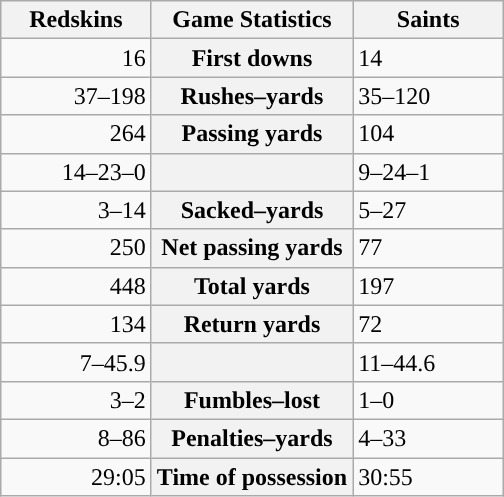<table class="wikitable" style="margin: 1em auto 1em auto">
<tr>
<th style="width:30%;">Redskins</th>
<th style="width:40%;">Game Statistics</th>
<th style="width:30%;">Saints</th>
</tr>
<tr>
<td style="text-align:right;">16</td>
<th>First downs</th>
<td>14</td>
</tr>
<tr>
<td style="text-align:right;">37–198</td>
<th>Rushes–yards</th>
<td>35–120</td>
</tr>
<tr>
<td style="text-align:right;">264</td>
<th>Passing yards</th>
<td>104</td>
</tr>
<tr>
<td style="text-align:right;">14–23–0</td>
<th></th>
<td>9–24–1</td>
</tr>
<tr>
<td style="text-align:right;">3–14</td>
<th>Sacked–yards</th>
<td>5–27</td>
</tr>
<tr>
<td style="text-align:right;">250</td>
<th>Net passing yards</th>
<td>77</td>
</tr>
<tr>
<td style="text-align:right;">448</td>
<th>Total yards</th>
<td>197</td>
</tr>
<tr>
<td style="text-align:right;">134</td>
<th>Return yards</th>
<td>72</td>
</tr>
<tr>
<td style="text-align:right;">7–45.9</td>
<th></th>
<td>11–44.6</td>
</tr>
<tr>
<td style="text-align:right;">3–2</td>
<th>Fumbles–lost</th>
<td>1–0</td>
</tr>
<tr>
<td style="text-align:right;">8–86</td>
<th>Penalties–yards</th>
<td>4–33</td>
</tr>
<tr>
<td style="text-align:right;">29:05</td>
<th>Time of possession</th>
<td>30:55</td>
</tr>
</table>
